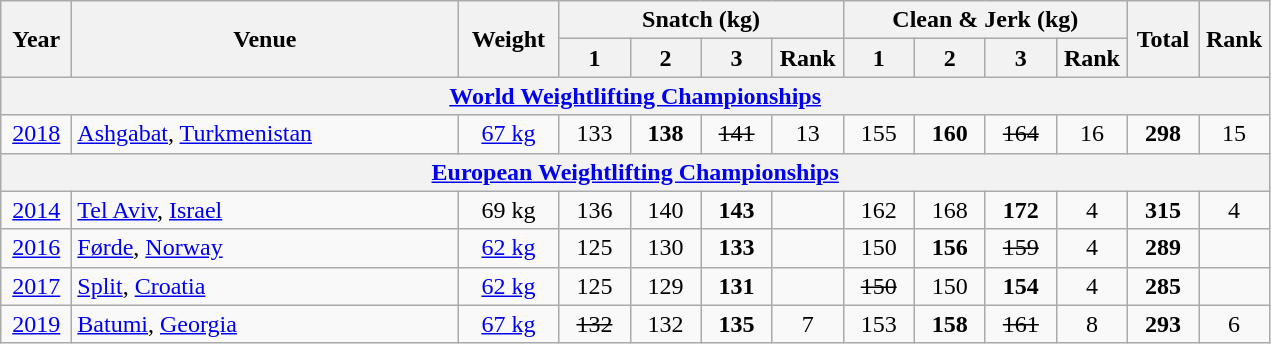<table class = "wikitable" style="text-align:center;">
<tr>
<th rowspan=2 width=40>Year</th>
<th rowspan=2 width=250>Venue</th>
<th rowspan=2 width=60>Weight</th>
<th colspan=4>Snatch (kg)</th>
<th colspan=4>Clean & Jerk (kg)</th>
<th rowspan=2 width=40>Total</th>
<th rowspan=2 width=40>Rank</th>
</tr>
<tr>
<th width=40>1</th>
<th width=40>2</th>
<th width=40>3</th>
<th width=40>Rank</th>
<th width=40>1</th>
<th width=40>2</th>
<th width=40>3</th>
<th width=40>Rank</th>
</tr>
<tr>
<th colspan=13><a href='#'>World Weightlifting Championships</a></th>
</tr>
<tr>
<td><a href='#'>2018</a></td>
<td align=left> <a href='#'>Ashgabat</a>, <a href='#'>Turkmenistan</a></td>
<td><a href='#'>67 kg</a></td>
<td>133</td>
<td><strong>138</strong></td>
<td><s>141</s></td>
<td>13</td>
<td>155</td>
<td><strong>160</strong></td>
<td><s>164</s></td>
<td>16</td>
<td><strong>298</strong></td>
<td>15</td>
</tr>
<tr>
<th colspan=13><a href='#'>European Weightlifting Championships</a></th>
</tr>
<tr>
<td><a href='#'>2014</a></td>
<td align=left> <a href='#'>Tel Aviv</a>, <a href='#'>Israel</a></td>
<td>69 kg</td>
<td>136</td>
<td>140</td>
<td><strong>143</strong></td>
<td></td>
<td>162</td>
<td>168</td>
<td><strong>172</strong></td>
<td>4</td>
<td><strong>315</strong></td>
<td>4</td>
</tr>
<tr>
<td><a href='#'>2016</a></td>
<td align=left> <a href='#'>Førde</a>, <a href='#'>Norway</a></td>
<td><a href='#'>62 kg</a></td>
<td>125</td>
<td>130</td>
<td><strong>133</strong></td>
<td></td>
<td>150</td>
<td><strong>156</strong></td>
<td><s>159</s></td>
<td>4</td>
<td><strong>289</strong></td>
<td></td>
</tr>
<tr>
<td><a href='#'>2017</a></td>
<td align=left> <a href='#'>Split</a>, <a href='#'>Croatia</a></td>
<td><a href='#'>62 kg</a></td>
<td>125</td>
<td>129</td>
<td><strong>131</strong></td>
<td></td>
<td><s>150</s></td>
<td>150</td>
<td><strong>154</strong></td>
<td>4</td>
<td><strong>285</strong></td>
<td></td>
</tr>
<tr>
<td><a href='#'>2019</a></td>
<td align=left> <a href='#'>Batumi</a>, <a href='#'>Georgia</a></td>
<td><a href='#'>67 kg</a></td>
<td><s>132</s></td>
<td>132</td>
<td><strong>135</strong></td>
<td>7</td>
<td>153</td>
<td><strong>158</strong></td>
<td><s>161</s></td>
<td>8</td>
<td><strong>293</strong></td>
<td>6</td>
</tr>
</table>
